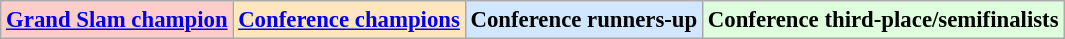<table class="wikitable" style="font-size:95%">
<tr>
<td align="center" bgcolor="#FFCCCC"><strong><a href='#'>Grand Slam champion</a></strong></td>
<td align="center" bgcolor="FFE6BD"><strong><a href='#'>Conference champions</a></strong></td>
<td align="center" bgcolor="D0E7FF"><strong>Conference runners-up</strong></td>
<td align="center" bgcolor="#DDFFDD"><strong>Conference third-place/semifinalists</strong></td>
</tr>
</table>
